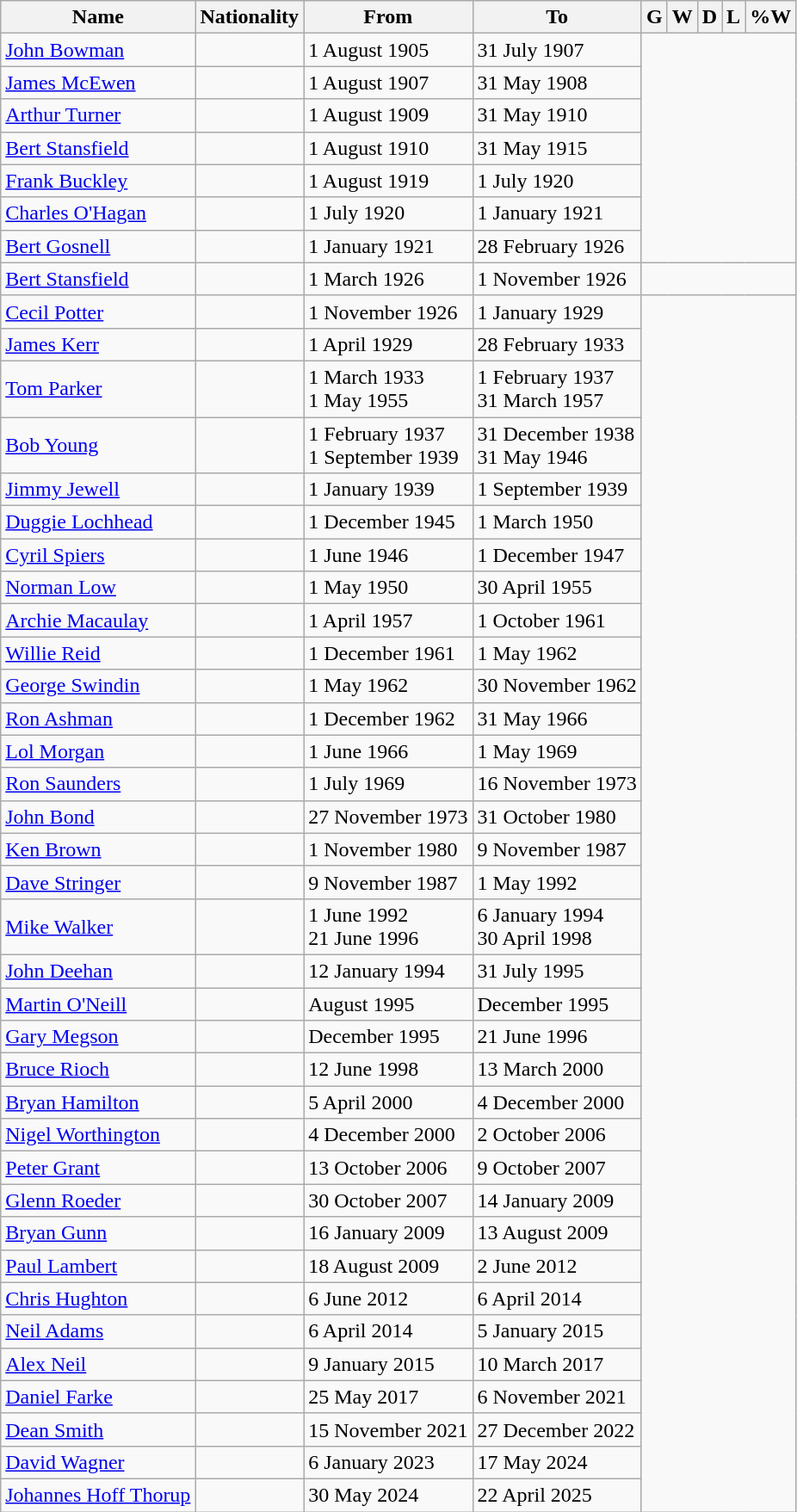<table class="wikitable sortable" style="text-align: center;">
<tr>
<th>Name</th>
<th>Nationality</th>
<th>From</th>
<th>To</th>
<th>G</th>
<th>W</th>
<th>D</th>
<th>L</th>
<th>%W</th>
</tr>
<tr>
<td style="text-align:left;"><a href='#'>John Bowman</a></td>
<td></td>
<td style="text-align:left;">1 August 1905</td>
<td align=left>31 July 1907<br></td>
</tr>
<tr>
<td style="text-align:left;"><a href='#'>James McEwen</a></td>
<td></td>
<td style="text-align:left;">1 August 1907</td>
<td align=left>31 May 1908<br></td>
</tr>
<tr>
<td style="text-align:left;"><a href='#'>Arthur Turner</a></td>
<td></td>
<td style="text-align:left;">1 August 1909</td>
<td align=left>31 May 1910<br></td>
</tr>
<tr>
<td style="text-align:left;"><a href='#'>Bert Stansfield</a></td>
<td></td>
<td style="text-align:left;">1 August 1910</td>
<td align=left>31 May 1915<br></td>
</tr>
<tr>
<td style="text-align:left;"><a href='#'>Frank Buckley</a></td>
<td></td>
<td style="text-align:left;">1 August 1919</td>
<td align=left>1 July 1920<br></td>
</tr>
<tr>
<td style="text-align:left;"><a href='#'>Charles O'Hagan</a></td>
<td></td>
<td style="text-align:left;">1 July 1920</td>
<td align=left>1 January 1921<br></td>
</tr>
<tr>
<td style="text-align:left;"><a href='#'>Bert Gosnell</a></td>
<td></td>
<td style="text-align:left;">1 January 1921</td>
<td align=left>28 February 1926<br></td>
</tr>
<tr>
<td style="text-align:left;"><a href='#'>Bert Stansfield</a></td>
<td></td>
<td style="text-align:left;">1 March 1926</td>
<td style="text-align:left;">1 November 1926</td>
<td colspan="5"></td>
</tr>
<tr>
<td style="text-align:left;"><a href='#'>Cecil Potter</a></td>
<td></td>
<td style="text-align:left;">1 November 1926</td>
<td align=left>1 January 1929<br></td>
</tr>
<tr>
<td style="text-align:left;"><a href='#'>James Kerr</a></td>
<td></td>
<td style="text-align:left;">1 April 1929</td>
<td align=left>28 February 1933<br></td>
</tr>
<tr>
<td style="text-align:left;"><a href='#'>Tom Parker</a></td>
<td></td>
<td style="text-align:left;">1 March 1933<br>1 May 1955</td>
<td align=left>1 February 1937<br>31 March 1957<br></td>
</tr>
<tr>
<td style="text-align:left;"><a href='#'>Bob Young</a></td>
<td></td>
<td style="text-align:left;">1 February 1937<br>1 September 1939</td>
<td align=left>31 December 1938<br>31 May 1946<br></td>
</tr>
<tr>
<td style="text-align:left;"><a href='#'>Jimmy Jewell</a></td>
<td></td>
<td style="text-align:left;">1 January 1939</td>
<td align=left>1 September 1939<br></td>
</tr>
<tr>
<td style="text-align:left;"><a href='#'>Duggie Lochhead</a></td>
<td></td>
<td style="text-align:left;">1 December 1945</td>
<td align=left>1 March 1950<br></td>
</tr>
<tr>
<td style="text-align:left;"><a href='#'>Cyril Spiers</a></td>
<td></td>
<td style="text-align:left;">1 June 1946</td>
<td align=left>1 December 1947<br></td>
</tr>
<tr>
<td style="text-align:left;"><a href='#'>Norman Low</a></td>
<td></td>
<td style="text-align:left;">1 May 1950</td>
<td align=left>30 April 1955<br></td>
</tr>
<tr>
<td style="text-align:left;"><a href='#'>Archie Macaulay</a></td>
<td></td>
<td style="text-align:left;">1 April 1957</td>
<td align=left>1 October 1961<br></td>
</tr>
<tr>
<td style="text-align:left;"><a href='#'>Willie Reid</a></td>
<td></td>
<td style="text-align:left;">1 December 1961</td>
<td align=left>1 May 1962<br></td>
</tr>
<tr>
<td style="text-align:left;"><a href='#'>George Swindin</a></td>
<td></td>
<td style="text-align:left;">1 May 1962</td>
<td align=left>30 November 1962<br></td>
</tr>
<tr>
<td style="text-align:left;"><a href='#'>Ron Ashman</a></td>
<td></td>
<td style="text-align:left;">1 December 1962</td>
<td align=left>31 May 1966<br></td>
</tr>
<tr>
<td style="text-align:left;"><a href='#'>Lol Morgan</a></td>
<td></td>
<td style="text-align:left;">1 June 1966</td>
<td align=left>1 May 1969<br></td>
</tr>
<tr>
<td style="text-align:left;"><a href='#'>Ron Saunders</a></td>
<td></td>
<td style="text-align:left;">1 July 1969</td>
<td align=left>16 November 1973<br></td>
</tr>
<tr>
<td style="text-align:left;"><a href='#'>John Bond</a></td>
<td></td>
<td style="text-align:left;">27 November 1973</td>
<td align=left>31 October 1980<br></td>
</tr>
<tr>
<td style="text-align:left;"><a href='#'>Ken Brown</a></td>
<td></td>
<td style="text-align:left;">1 November 1980</td>
<td align=left>9 November 1987<br></td>
</tr>
<tr>
<td style="text-align:left;"><a href='#'>Dave Stringer</a></td>
<td></td>
<td style="text-align:left;">9 November 1987</td>
<td align=left>1 May 1992<br></td>
</tr>
<tr>
<td style="text-align:left;"><a href='#'>Mike Walker</a></td>
<td></td>
<td style="text-align:left;">1 June 1992<br>21 June 1996</td>
<td align=left>6 January 1994<br>30 April 1998<br></td>
</tr>
<tr>
<td style="text-align:left;"><a href='#'>John Deehan</a></td>
<td></td>
<td style="text-align:left;">12 January 1994</td>
<td align=left>31 July 1995<br></td>
</tr>
<tr>
<td style="text-align:left;"><a href='#'>Martin O'Neill</a></td>
<td></td>
<td style="text-align:left;">August 1995</td>
<td align=left>December 1995<br></td>
</tr>
<tr>
<td style="text-align:left;"><a href='#'>Gary Megson</a></td>
<td></td>
<td style="text-align:left;">December 1995</td>
<td align=left>21 June 1996<br></td>
</tr>
<tr>
<td style="text-align:left;"><a href='#'>Bruce Rioch</a></td>
<td></td>
<td style="text-align:left;">12 June 1998</td>
<td align=left>13 March 2000<br></td>
</tr>
<tr>
<td style="text-align:left;"><a href='#'>Bryan Hamilton</a></td>
<td></td>
<td style="text-align:left;">5 April 2000</td>
<td align=left>4 December 2000<br></td>
</tr>
<tr>
<td style="text-align:left;"><a href='#'>Nigel Worthington</a></td>
<td></td>
<td style="text-align:left;">4 December 2000</td>
<td align=left>2 October 2006<br></td>
</tr>
<tr>
<td style="text-align:left;"><a href='#'>Peter Grant</a></td>
<td></td>
<td style="text-align:left;">13 October 2006</td>
<td align=left>9 October 2007<br></td>
</tr>
<tr>
<td style="text-align:left;"><a href='#'>Glenn Roeder</a></td>
<td></td>
<td style="text-align:left;">30 October 2007</td>
<td align=left>14 January 2009<br></td>
</tr>
<tr>
<td style="text-align:left;"><a href='#'>Bryan Gunn</a></td>
<td></td>
<td style="text-align:left;">16 January 2009</td>
<td align=left>13 August 2009<br></td>
</tr>
<tr>
<td style="text-align:left;"><a href='#'>Paul Lambert</a></td>
<td></td>
<td style="text-align:left;">18 August 2009</td>
<td align=left>2 June 2012<br></td>
</tr>
<tr>
<td style="text-align:left;"><a href='#'>Chris Hughton</a></td>
<td></td>
<td style="text-align:left;">6 June 2012</td>
<td align=left>6 April 2014<br></td>
</tr>
<tr>
<td style="text-align:left;"><a href='#'>Neil Adams</a></td>
<td></td>
<td style="text-align:left;">6 April 2014</td>
<td align=left>5 January 2015<br></td>
</tr>
<tr>
<td style="text-align:left;"><a href='#'>Alex Neil</a></td>
<td></td>
<td style="text-align:left;">9 January 2015</td>
<td align=left>10 March 2017<br></td>
</tr>
<tr>
<td style="text-align:left;"><a href='#'>Daniel Farke</a></td>
<td></td>
<td style="text-align:left">25 May 2017</td>
<td align=left>6 November 2021<br></td>
</tr>
<tr>
<td style="text-align:left;"><a href='#'>Dean Smith</a></td>
<td></td>
<td style="text-align:left;">15 November 2021</td>
<td align=left>27 December 2022<br></td>
</tr>
<tr>
<td style="text-align:left;"><a href='#'>David Wagner</a></td>
<td></td>
<td style="text-align:left;">6 January 2023</td>
<td align=left>17 May 2024<br></td>
</tr>
<tr>
<td style="text-align:left;"><a href='#'>Johannes Hoff Thorup</a></td>
<td></td>
<td style="text-align:left;">30 May 2024</td>
<td align=left>22 April 2025<br></td>
</tr>
</table>
